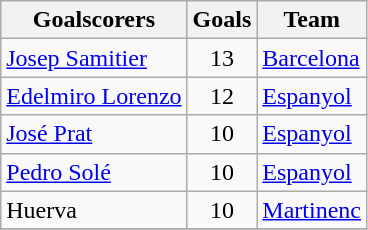<table class="wikitable sortable">
<tr>
<th>Goalscorers</th>
<th>Goals</th>
<th>Team</th>
</tr>
<tr>
<td> <a href='#'>Josep Samitier</a></td>
<td style="text-align:center;">13</td>
<td><a href='#'>Barcelona</a></td>
</tr>
<tr>
<td> <a href='#'>Edelmiro Lorenzo</a></td>
<td style="text-align:center;">12</td>
<td><a href='#'>Espanyol</a></td>
</tr>
<tr>
<td> <a href='#'>José Prat</a></td>
<td style="text-align:center;">10</td>
<td><a href='#'>Espanyol</a></td>
</tr>
<tr>
<td> <a href='#'>Pedro Solé</a></td>
<td style="text-align:center;">10</td>
<td><a href='#'>Espanyol</a></td>
</tr>
<tr>
<td> Huerva</td>
<td style="text-align:center;">10</td>
<td><a href='#'>Martinenc</a></td>
</tr>
<tr>
</tr>
</table>
